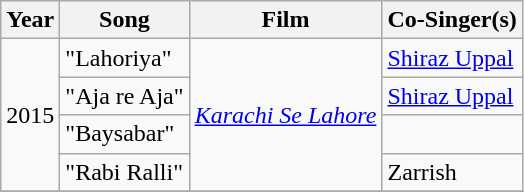<table class="wikitable">
<tr>
<th>Year</th>
<th>Song</th>
<th>Film</th>
<th>Co-Singer(s)</th>
</tr>
<tr>
<td rowspan="4">2015</td>
<td>"Lahoriya"</td>
<td rowspan="4"><em><a href='#'>Karachi Se Lahore</a></em></td>
<td><a href='#'>Shiraz Uppal</a></td>
</tr>
<tr>
<td>"Aja re Aja"</td>
<td><a href='#'>Shiraz Uppal</a></td>
</tr>
<tr>
<td>"Baysabar"</td>
<td></td>
</tr>
<tr>
<td>"Rabi Ralli"</td>
<td>Zarrish</td>
</tr>
<tr>
</tr>
</table>
